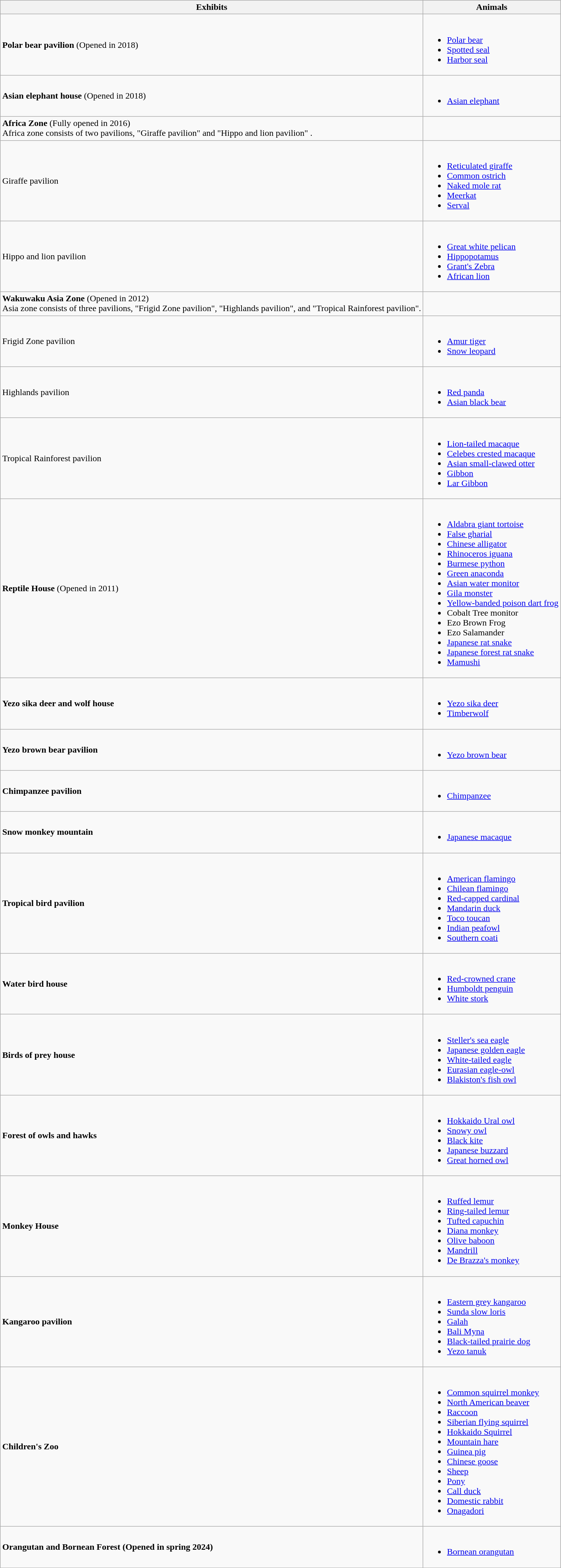<table class="wikitable mw-collapsible">
<tr>
<th>Exhibits</th>
<th>Animals</th>
</tr>
<tr>
<td><strong>Polar bear pavilion</strong> (Opened in 2018)</td>
<td><br><ul><li><a href='#'>Polar bear</a></li><li><a href='#'>Spotted seal</a></li><li><a href='#'>Harbor seal</a></li></ul></td>
</tr>
<tr>
<td><strong>Asian elephant house</strong> (Opened in 2018)</td>
<td><br><ul><li><a href='#'>Asian elephant</a></li></ul></td>
</tr>
<tr>
<td><strong>Africa Zone</strong> (Fully opened in 2016)<br>Africa zone consists of two pavilions, "Giraffe pavilion" and "Hippo and lion pavilion" .</td>
<td></td>
</tr>
<tr>
<td>Giraffe pavilion</td>
<td><br><ul><li><a href='#'>Reticulated giraffe</a></li><li><a href='#'>Common ostrich</a></li><li><a href='#'>Naked mole rat</a></li><li><a href='#'>Meerkat</a></li><li><a href='#'>Serval</a></li></ul></td>
</tr>
<tr>
<td>Hippo and lion pavilion</td>
<td><br><ul><li><a href='#'>Great white pelican</a></li><li><a href='#'>Hippopotamus</a></li><li><a href='#'>Grant's Zebra</a></li><li><a href='#'>African lion</a></li></ul></td>
</tr>
<tr>
<td><strong>Wakuwaku Asia Zone</strong> (Opened in 2012)<br>Asia zone consists of three pavilions, "Frigid Zone pavilion", "Highlands pavilion", and "Tropical Rainforest pavilion".</td>
<td></td>
</tr>
<tr>
<td>Frigid Zone pavilion</td>
<td><br><ul><li><a href='#'>Amur tiger</a></li><li><a href='#'>Snow leopard</a></li></ul></td>
</tr>
<tr>
<td>Highlands pavilion</td>
<td><br><ul><li><a href='#'>Red panda</a></li><li><a href='#'>Asian black bear</a></li></ul></td>
</tr>
<tr>
<td>Tropical Rainforest pavilion</td>
<td><br><ul><li><a href='#'>Lion-tailed macaque</a></li><li><a href='#'>Celebes crested macaque</a></li><li><a href='#'>Asian small-clawed otter</a></li><li><a href='#'>Gibbon</a></li><li><a href='#'>Lar Gibbon</a></li></ul></td>
</tr>
<tr>
<td><strong>Reptile House</strong> (Opened in 2011)</td>
<td><br><ul><li><a href='#'>Aldabra giant tortoise</a></li><li><a href='#'>False gharial</a></li><li><a href='#'>Chinese alligator</a></li><li><a href='#'>Rhinoceros iguana</a></li><li><a href='#'>Burmese python</a></li><li><a href='#'>Green anaconda</a></li><li><a href='#'>Asian water monitor</a></li><li><a href='#'>Gila monster</a></li><li><a href='#'>Yellow-banded poison dart frog</a></li><li>Cobalt Tree monitor</li><li>Ezo Brown Frog</li><li>Ezo Salamander</li><li><a href='#'>Japanese rat snake</a></li><li><a href='#'>Japanese forest rat snake</a></li><li><a href='#'>Mamushi</a></li></ul></td>
</tr>
<tr>
<td><strong>Yezo sika deer and wolf house</strong></td>
<td><br><ul><li><a href='#'>Yezo sika deer</a></li><li><a href='#'>Timberwolf</a></li></ul></td>
</tr>
<tr>
<td><strong>Yezo brown bear pavilion</strong></td>
<td><br><ul><li><a href='#'>Yezo brown bear</a></li></ul></td>
</tr>
<tr>
<td><strong>Chimpanzee pavilion</strong></td>
<td><br><ul><li><a href='#'>Chimpanzee</a></li></ul></td>
</tr>
<tr>
<td><strong>Snow monkey mountain</strong></td>
<td><br><ul><li><a href='#'>Japanese macaque</a></li></ul></td>
</tr>
<tr>
<td><strong>Tropical bird pavilion</strong></td>
<td><br><ul><li><a href='#'>American flamingo</a></li><li><a href='#'>Chilean flamingo</a></li><li><a href='#'>Red-capped cardinal</a></li><li><a href='#'>Mandarin duck</a></li><li><a href='#'>Toco toucan</a></li><li><a href='#'>Indian peafowl</a></li><li><a href='#'>Southern coati</a></li></ul></td>
</tr>
<tr>
<td><strong>Water bird house</strong></td>
<td><br><ul><li><a href='#'>Red-crowned crane</a></li><li><a href='#'>Humboldt penguin</a></li><li><a href='#'>White stork</a></li></ul></td>
</tr>
<tr>
<td><strong>Birds of prey house</strong></td>
<td><br><ul><li><a href='#'>Steller's sea eagle</a></li><li><a href='#'>Japanese golden eagle</a></li><li><a href='#'>White-tailed eagle</a></li><li><a href='#'>Eurasian eagle-owl</a></li><li><a href='#'>Blakiston's fish owl</a></li></ul></td>
</tr>
<tr>
<td><strong>Forest of owls and hawks</strong></td>
<td><br><ul><li><a href='#'>Hokkaido Ural owl</a></li><li><a href='#'>Snowy owl</a></li><li><a href='#'>Black kite</a></li><li><a href='#'>Japanese buzzard</a></li><li><a href='#'>Great horned owl</a></li></ul></td>
</tr>
<tr>
<td><strong>Monkey House</strong></td>
<td><br><ul><li><a href='#'>Ruffed lemur</a></li><li><a href='#'>Ring-tailed lemur</a></li><li><a href='#'>Tufted capuchin</a></li><li><a href='#'>Diana monkey</a></li><li><a href='#'>Olive baboon</a></li><li><a href='#'>Mandrill</a></li><li><a href='#'>De Brazza's monkey</a></li></ul></td>
</tr>
<tr>
<td><strong>Kangaroo pavilion</strong></td>
<td><br><ul><li><a href='#'>Eastern grey kangaroo</a></li><li><a href='#'>Sunda slow loris</a></li><li><a href='#'>Galah</a></li><li><a href='#'>Bali Myna</a></li><li><a href='#'>Black-tailed prairie dog</a></li><li><a href='#'>Yezo tanuk</a></li></ul></td>
</tr>
<tr>
<td><strong>Children's Zoo</strong></td>
<td><br><ul><li><a href='#'>Common squirrel monkey</a></li><li><a href='#'>North American beaver</a></li><li><a href='#'>Raccoon</a></li><li><a href='#'>Siberian flying squirrel</a></li><li><a href='#'>Hokkaido Squirrel</a></li><li><a href='#'>Mountain hare</a></li><li><a href='#'>Guinea pig</a></li><li><a href='#'>Chinese goose</a></li><li><a href='#'>Sheep</a></li><li><a href='#'>Pony</a></li><li><a href='#'>Call duck</a></li><li><a href='#'>Domestic rabbit</a></li><li><a href='#'>Onagadori</a></li></ul></td>
</tr>
<tr>
<td><strong>Orangutan and Bornean Forest (Opened in spring 2024)</strong></td>
<td><br><ul><li><a href='#'>Bornean orangutan</a></li></ul></td>
</tr>
</table>
